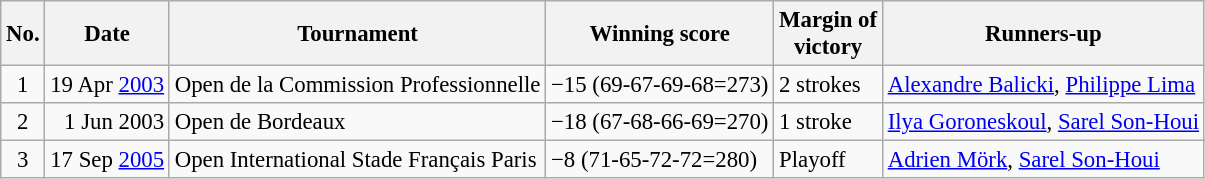<table class="wikitable" style="font-size:95%;">
<tr>
<th>No.</th>
<th>Date</th>
<th>Tournament</th>
<th>Winning score</th>
<th>Margin of<br>victory</th>
<th>Runners-up</th>
</tr>
<tr>
<td align=center>1</td>
<td align=right>19 Apr <a href='#'>2003</a></td>
<td>Open de la Commission Professionnelle</td>
<td>−15 (69-67-69-68=273)</td>
<td>2 strokes</td>
<td> <a href='#'>Alexandre Balicki</a>,  <a href='#'>Philippe Lima</a></td>
</tr>
<tr>
<td align=center>2</td>
<td align=right>1 Jun 2003</td>
<td>Open de Bordeaux</td>
<td>−18 (67-68-66-69=270)</td>
<td>1 stroke</td>
<td> <a href='#'>Ilya Goroneskoul</a>,  <a href='#'>Sarel Son-Houi</a></td>
</tr>
<tr>
<td align=center>3</td>
<td align=right>17 Sep <a href='#'>2005</a></td>
<td>Open International Stade Français Paris</td>
<td>−8 (71-65-72-72=280)</td>
<td>Playoff</td>
<td> <a href='#'>Adrien Mörk</a>,  <a href='#'>Sarel Son-Houi</a></td>
</tr>
</table>
